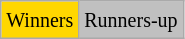<table class="wikitable">
<tr>
<td style="background:gold"><small>Winners</small></td>
<td style="background:silver"><small>Runners-up</small></td>
</tr>
</table>
